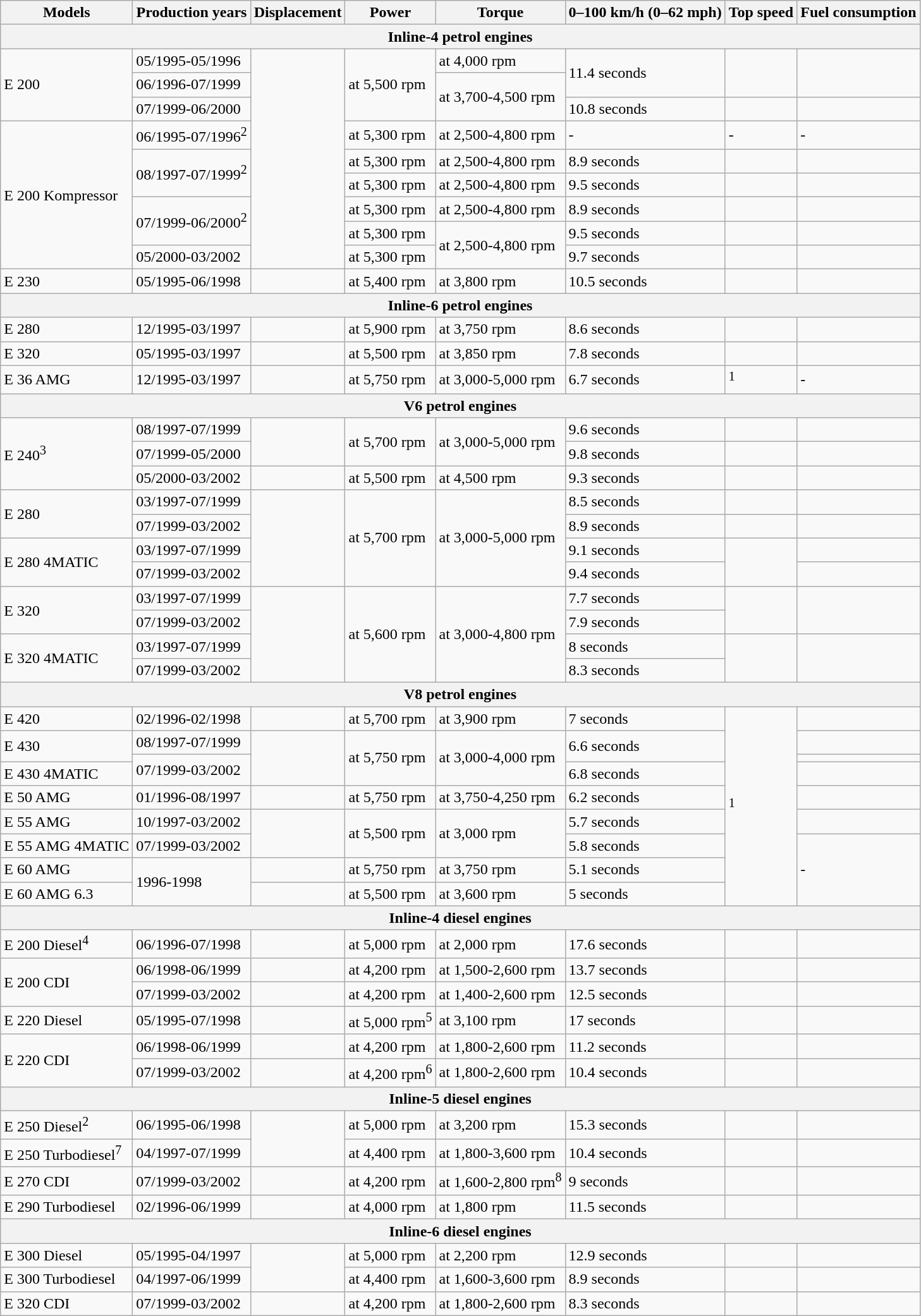<table class="wikitable">
<tr>
<th>Models</th>
<th>Production years</th>
<th>Displacement</th>
<th>Power</th>
<th>Torque</th>
<th>0–100 km/h (0–62 mph)</th>
<th>Top speed</th>
<th>Fuel consumption</th>
</tr>
<tr>
<th colspan="8">Inline-4 petrol engines</th>
</tr>
<tr>
<td rowspan="3">E 200</td>
<td>05/1995-05/1996</td>
<td rowspan="9"></td>
<td rowspan="3"> at 5,500 rpm</td>
<td> at 4,000 rpm</td>
<td rowspan="2">11.4 seconds</td>
<td rowspan="2"></td>
<td rowspan="2"></td>
</tr>
<tr>
<td>06/1996-07/1999</td>
<td rowspan="2"> at 3,700-4,500 rpm</td>
</tr>
<tr>
<td>07/1999-06/2000</td>
<td>10.8 seconds</td>
<td></td>
<td></td>
</tr>
<tr>
<td rowspan="6">E 200 Kompressor</td>
<td>06/1995-07/1996<sup>2</sup></td>
<td> at 5,300 rpm</td>
<td> at 2,500-4,800 rpm</td>
<td>-</td>
<td>-</td>
<td>-</td>
</tr>
<tr>
<td rowspan="2">08/1997-07/1999<sup>2</sup></td>
<td> at 5,300 rpm</td>
<td> at 2,500-4,800 rpm</td>
<td>8.9 seconds</td>
<td></td>
<td></td>
</tr>
<tr>
<td> at 5,300 rpm</td>
<td> at 2,500-4,800 rpm</td>
<td>9.5 seconds</td>
<td></td>
<td></td>
</tr>
<tr>
<td rowspan="2">07/1999-06/2000<sup>2</sup></td>
<td> at 5,300 rpm</td>
<td> at 2,500-4,800 rpm</td>
<td>8.9 seconds</td>
<td></td>
<td></td>
</tr>
<tr>
<td> at 5,300 rpm</td>
<td rowspan="2"> at 2,500-4,800 rpm</td>
<td>9.5 seconds</td>
<td></td>
<td></td>
</tr>
<tr>
<td>05/2000-03/2002</td>
<td> at 5,300 rpm</td>
<td>9.7 seconds</td>
<td></td>
<td></td>
</tr>
<tr>
<td>E 230</td>
<td>05/1995-06/1998</td>
<td></td>
<td> at 5,400 rpm</td>
<td> at 3,800 rpm</td>
<td>10.5 seconds</td>
<td></td>
<td></td>
</tr>
<tr>
<th colspan="8">Inline-6 petrol engines</th>
</tr>
<tr>
<td>E 280</td>
<td>12/1995-03/1997</td>
<td></td>
<td> at 5,900 rpm</td>
<td> at 3,750 rpm</td>
<td>8.6 seconds</td>
<td></td>
<td></td>
</tr>
<tr>
<td>E 320</td>
<td>05/1995-03/1997</td>
<td></td>
<td> at 5,500 rpm</td>
<td> at 3,850 rpm</td>
<td>7.8 seconds</td>
<td></td>
<td></td>
</tr>
<tr>
<td>E 36 AMG</td>
<td>12/1995-03/1997</td>
<td></td>
<td> at 5,750 rpm</td>
<td> at 3,000-5,000 rpm</td>
<td>6.7 seconds</td>
<td><sup>1</sup></td>
<td>-</td>
</tr>
<tr>
<th colspan="8">V6 petrol engines</th>
</tr>
<tr>
<td rowspan="3">E 240<sup>3</sup></td>
<td>08/1997-07/1999</td>
<td rowspan="2"></td>
<td rowspan="2"> at 5,700 rpm</td>
<td rowspan="2"> at 3,000-5,000 rpm</td>
<td>9.6 seconds</td>
<td></td>
<td></td>
</tr>
<tr>
<td>07/1999-05/2000</td>
<td>9.8 seconds</td>
<td></td>
<td></td>
</tr>
<tr>
<td>05/2000-03/2002</td>
<td></td>
<td> at 5,500 rpm</td>
<td> at 4,500 rpm</td>
<td>9.3 seconds</td>
<td></td>
<td></td>
</tr>
<tr>
<td rowspan="2">E 280</td>
<td>03/1997-07/1999</td>
<td rowspan="4"></td>
<td rowspan="4"> at 5,700 rpm</td>
<td rowspan="4"> at 3,000-5,000 rpm</td>
<td>8.5 seconds</td>
<td></td>
<td></td>
</tr>
<tr>
<td>07/1999-03/2002</td>
<td>8.9 seconds</td>
<td></td>
<td></td>
</tr>
<tr>
<td rowspan="2">E 280 4MATIC</td>
<td>03/1997-07/1999</td>
<td>9.1 seconds</td>
<td rowspan="2"></td>
<td></td>
</tr>
<tr>
<td>07/1999-03/2002</td>
<td>9.4 seconds</td>
<td></td>
</tr>
<tr>
<td rowspan="2">E 320</td>
<td>03/1997-07/1999</td>
<td rowspan="4"></td>
<td rowspan="4"> at 5,600 rpm</td>
<td rowspan="4"> at 3,000-4,800 rpm</td>
<td>7.7 seconds</td>
<td rowspan="2"></td>
<td rowspan="2"></td>
</tr>
<tr>
<td>07/1999-03/2002</td>
<td>7.9 seconds</td>
</tr>
<tr>
<td rowspan="2">E 320 4MATIC</td>
<td>03/1997-07/1999</td>
<td>8 seconds</td>
<td rowspan="2"></td>
<td rowspan="2"></td>
</tr>
<tr>
<td>07/1999-03/2002</td>
<td>8.3 seconds</td>
</tr>
<tr>
<th colspan="8">V8 petrol engines</th>
</tr>
<tr>
<td>E 420</td>
<td>02/1996-02/1998</td>
<td></td>
<td> at 5,700 rpm</td>
<td> at 3,900 rpm</td>
<td>7 seconds</td>
<td rowspan="9"><sup>1</sup></td>
<td></td>
</tr>
<tr>
<td rowspan="2">E 430</td>
<td>08/1997-07/1999</td>
<td rowspan="3"></td>
<td rowspan="3"> at 5,750 rpm</td>
<td rowspan="3"> at 3,000-4,000 rpm</td>
<td rowspan="2">6.6 seconds</td>
<td></td>
</tr>
<tr>
<td rowspan="2">07/1999-03/2002</td>
<td></td>
</tr>
<tr>
<td>E 430 4MATIC</td>
<td>6.8 seconds</td>
<td></td>
</tr>
<tr>
<td>E 50 AMG</td>
<td>01/1996-08/1997</td>
<td></td>
<td> at 5,750 rpm</td>
<td> at 3,750-4,250 rpm</td>
<td>6.2 seconds</td>
<td></td>
</tr>
<tr>
<td>E 55 AMG</td>
<td>10/1997-03/2002</td>
<td rowspan="2"></td>
<td rowspan="2"> at 5,500 rpm</td>
<td rowspan="2"> at 3,000 rpm</td>
<td>5.7 seconds</td>
<td></td>
</tr>
<tr>
<td>E 55 AMG 4MATIC</td>
<td>07/1999-03/2002</td>
<td>5.8 seconds</td>
<td rowspan="3">-</td>
</tr>
<tr>
<td>E 60 AMG</td>
<td rowspan="2">1996-1998</td>
<td></td>
<td> at 5,750 rpm</td>
<td> at 3,750 rpm</td>
<td>5.1 seconds</td>
</tr>
<tr>
<td>E 60 AMG 6.3</td>
<td></td>
<td> at 5,500 rpm</td>
<td> at 3,600 rpm</td>
<td>5 seconds</td>
</tr>
<tr>
<th colspan="8">Inline-4 diesel engines</th>
</tr>
<tr>
<td>E 200 Diesel<sup>4</sup></td>
<td>06/1996-07/1998</td>
<td></td>
<td> at 5,000 rpm</td>
<td> at 2,000 rpm</td>
<td>17.6 seconds</td>
<td></td>
<td></td>
</tr>
<tr>
<td rowspan="2">E 200 CDI</td>
<td>06/1998-06/1999</td>
<td></td>
<td> at 4,200 rpm</td>
<td> at 1,500-2,600 rpm</td>
<td>13.7 seconds</td>
<td></td>
<td></td>
</tr>
<tr>
<td>07/1999-03/2002</td>
<td></td>
<td> at 4,200 rpm</td>
<td> at 1,400-2,600 rpm</td>
<td>12.5 seconds</td>
<td></td>
<td></td>
</tr>
<tr>
<td>E 220 Diesel</td>
<td>05/1995-07/1998</td>
<td></td>
<td> at 5,000 rpm<sup>5</sup></td>
<td> at 3,100 rpm</td>
<td>17 seconds</td>
<td></td>
<td></td>
</tr>
<tr>
<td rowspan="2">E 220 CDI</td>
<td>06/1998-06/1999</td>
<td></td>
<td> at 4,200 rpm</td>
<td> at 1,800-2,600 rpm</td>
<td>11.2 seconds</td>
<td></td>
<td></td>
</tr>
<tr>
<td>07/1999-03/2002</td>
<td></td>
<td> at 4,200 rpm<sup>6</sup></td>
<td> at 1,800-2,600 rpm</td>
<td>10.4 seconds</td>
<td></td>
<td></td>
</tr>
<tr>
<th colspan="8">Inline-5 diesel engines</th>
</tr>
<tr>
<td>E 250 Diesel<sup>2</sup></td>
<td>06/1995-06/1998</td>
<td rowspan="2"></td>
<td> at 5,000 rpm</td>
<td> at 3,200 rpm</td>
<td>15.3 seconds</td>
<td></td>
<td></td>
</tr>
<tr>
<td>E 250 Turbodiesel<sup>7</sup></td>
<td>04/1997-07/1999</td>
<td> at 4,400 rpm</td>
<td> at 1,800-3,600 rpm</td>
<td>10.4 seconds</td>
<td></td>
<td></td>
</tr>
<tr>
<td>E 270 CDI</td>
<td>07/1999-03/2002</td>
<td></td>
<td> at 4,200 rpm</td>
<td> at 1,600-2,800 rpm<sup>8</sup></td>
<td>9 seconds</td>
<td></td>
<td></td>
</tr>
<tr>
<td>E 290 Turbodiesel</td>
<td>02/1996-06/1999</td>
<td></td>
<td> at 4,000 rpm</td>
<td> at 1,800 rpm</td>
<td>11.5 seconds</td>
<td></td>
<td></td>
</tr>
<tr>
<th colspan="8">Inline-6 diesel engines</th>
</tr>
<tr>
<td>E 300 Diesel</td>
<td>05/1995-04/1997</td>
<td rowspan="2"></td>
<td> at 5,000 rpm</td>
<td> at 2,200 rpm</td>
<td>12.9 seconds</td>
<td></td>
<td></td>
</tr>
<tr>
<td>E 300 Turbodiesel</td>
<td>04/1997-06/1999</td>
<td> at 4,400 rpm</td>
<td> at 1,600-3,600 rpm</td>
<td>8.9 seconds</td>
<td></td>
<td></td>
</tr>
<tr>
<td>E 320 CDI</td>
<td>07/1999-03/2002</td>
<td></td>
<td> at 4,200 rpm</td>
<td> at 1,800-2,600 rpm</td>
<td>8.3 seconds</td>
<td></td>
<td></td>
</tr>
</table>
